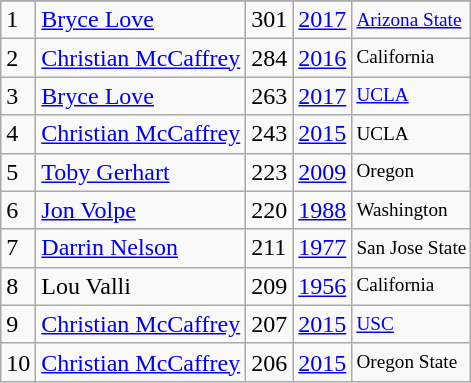<table class="wikitable">
<tr>
</tr>
<tr>
<td>1</td>
<td><a href='#'>Bryce Love</a></td>
<td>301</td>
<td><a href='#'>2017</a></td>
<td style="font-size:80%;"><a href='#'>Arizona State</a></td>
</tr>
<tr>
<td>2</td>
<td><a href='#'>Christian McCaffrey</a></td>
<td>284</td>
<td><a href='#'>2016</a></td>
<td style="font-size:80%;">California</td>
</tr>
<tr>
<td>3</td>
<td><a href='#'>Bryce Love</a></td>
<td>263</td>
<td><a href='#'>2017</a></td>
<td style="font-size:80%;"><a href='#'>UCLA</a></td>
</tr>
<tr>
<td>4</td>
<td><a href='#'>Christian McCaffrey</a></td>
<td>243</td>
<td><a href='#'>2015</a></td>
<td style="font-size:80%;">UCLA</td>
</tr>
<tr>
<td>5</td>
<td><a href='#'>Toby Gerhart</a></td>
<td>223</td>
<td><a href='#'>2009</a></td>
<td style="font-size:80%;">Oregon</td>
</tr>
<tr>
<td>6</td>
<td><a href='#'>Jon Volpe</a></td>
<td>220</td>
<td><a href='#'>1988</a></td>
<td style="font-size:80%;">Washington</td>
</tr>
<tr>
<td>7</td>
<td><a href='#'>Darrin Nelson</a></td>
<td>211</td>
<td><a href='#'>1977</a></td>
<td style="font-size:80%;">San Jose State</td>
</tr>
<tr>
<td>8</td>
<td>Lou Valli</td>
<td>209</td>
<td><a href='#'>1956</a></td>
<td style="font-size:80%;">California</td>
</tr>
<tr>
<td>9</td>
<td><a href='#'>Christian McCaffrey</a></td>
<td>207</td>
<td><a href='#'>2015</a></td>
<td style="font-size:80%;"><a href='#'>USC</a></td>
</tr>
<tr>
<td>10</td>
<td><a href='#'>Christian McCaffrey</a></td>
<td>206</td>
<td><a href='#'>2015</a></td>
<td style="font-size:80%;">Oregon State</td>
</tr>
</table>
